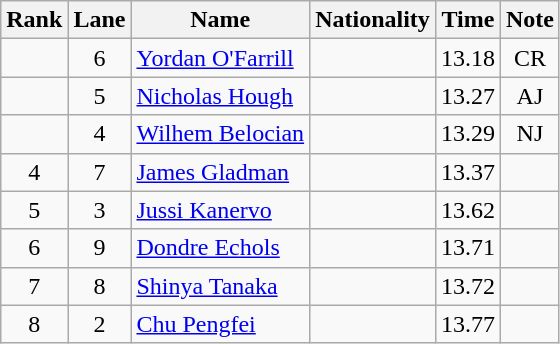<table class="wikitable sortable" style="text-align:center">
<tr>
<th>Rank</th>
<th>Lane</th>
<th>Name</th>
<th>Nationality</th>
<th>Time</th>
<th>Note</th>
</tr>
<tr>
<td></td>
<td>6</td>
<td align=left><a href='#'>Yordan O'Farrill</a></td>
<td align=left></td>
<td>13.18</td>
<td>CR</td>
</tr>
<tr>
<td></td>
<td>5</td>
<td align=left><a href='#'>Nicholas Hough</a></td>
<td align=left></td>
<td>13.27</td>
<td>AJ</td>
</tr>
<tr>
<td></td>
<td>4</td>
<td align=left><a href='#'>Wilhem Belocian</a></td>
<td align=left></td>
<td>13.29</td>
<td>NJ</td>
</tr>
<tr>
<td>4</td>
<td>7</td>
<td align=left><a href='#'>James Gladman</a></td>
<td align=left></td>
<td>13.37</td>
<td></td>
</tr>
<tr>
<td>5</td>
<td>3</td>
<td align=left><a href='#'>Jussi Kanervo</a></td>
<td align=left></td>
<td>13.62</td>
<td></td>
</tr>
<tr>
<td>6</td>
<td>9</td>
<td align=left><a href='#'>Dondre Echols</a></td>
<td align=left></td>
<td>13.71</td>
<td></td>
</tr>
<tr>
<td>7</td>
<td>8</td>
<td align=left><a href='#'>Shinya Tanaka</a></td>
<td align=left></td>
<td>13.72</td>
<td></td>
</tr>
<tr>
<td>8</td>
<td>2</td>
<td align=left><a href='#'>Chu Pengfei</a></td>
<td align=left></td>
<td>13.77</td>
<td></td>
</tr>
</table>
